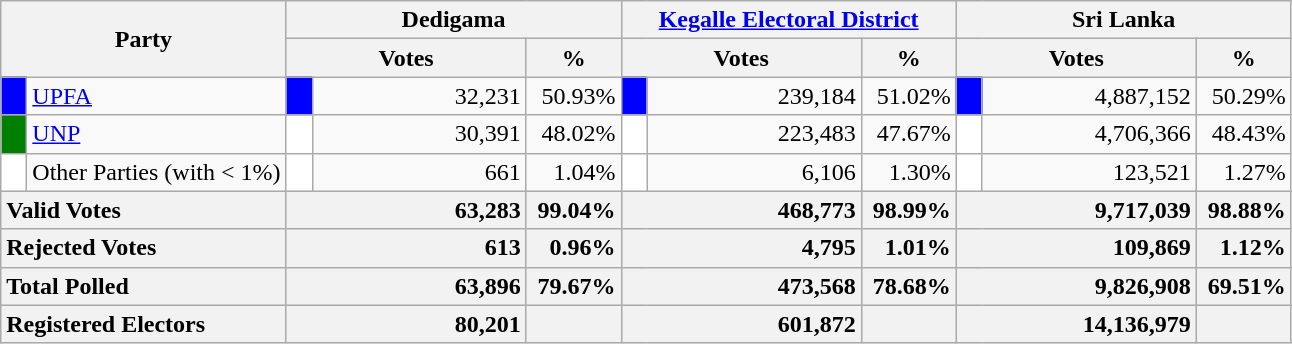<table class="wikitable">
<tr>
<th colspan="2" width="144px"rowspan="2">Party</th>
<th colspan="3" width="216px">Dedigama</th>
<th colspan="3" width="216px"><a href='#'>Kegalle Electoral District</a></th>
<th colspan="3" width="216px">Sri Lanka</th>
</tr>
<tr>
<th colspan="2" width="144px">Votes</th>
<th>%</th>
<th colspan="2" width="144px">Votes</th>
<th>%</th>
<th colspan="2" width="144px">Votes</th>
<th>%</th>
</tr>
<tr>
<td style="background-color:blue;" width="10px"></td>
<td style="text-align:left;"><a href='#'>UPFA</a></td>
<td style="background-color:blue;" width="10px"></td>
<td style="text-align:right;">32,231</td>
<td style="text-align:right;">50.93%</td>
<td style="background-color:blue;" width="10px"></td>
<td style="text-align:right;">239,184</td>
<td style="text-align:right;">51.02%</td>
<td style="background-color:blue;" width="10px"></td>
<td style="text-align:right;">4,887,152</td>
<td style="text-align:right;">50.29%</td>
</tr>
<tr>
<td style="background-color:green;" width="10px"></td>
<td style="text-align:left;"><a href='#'>UNP</a></td>
<td style="background-color:white;" width="10px"></td>
<td style="text-align:right;">30,391</td>
<td style="text-align:right;">48.02%</td>
<td style="background-color:white;" width="10px"></td>
<td style="text-align:right;">223,483</td>
<td style="text-align:right;">47.67%</td>
<td style="background-color:white;" width="10px"></td>
<td style="text-align:right;">4,706,366</td>
<td style="text-align:right;">48.43%</td>
</tr>
<tr>
<td style="background-color:white;" width="10px"></td>
<td style="text-align:left;">Other Parties (with < 1%)</td>
<td style="background-color:white;" width="10px"></td>
<td style="text-align:right;">661</td>
<td style="text-align:right;">1.04%</td>
<td style="background-color:white;" width="10px"></td>
<td style="text-align:right;">6,106</td>
<td style="text-align:right;">1.30%</td>
<td style="background-color:white;" width="10px"></td>
<td style="text-align:right;">123,521</td>
<td style="text-align:right;">1.27%</td>
</tr>
<tr>
<th colspan="2" width="144px"style="text-align:left;">Valid Votes</th>
<th style="text-align:right;"colspan="2" width="144px">63,283</th>
<th style="text-align:right;">99.04%</th>
<th style="text-align:right;"colspan="2" width="144px">468,773</th>
<th style="text-align:right;">98.99%</th>
<th style="text-align:right;"colspan="2" width="144px">9,717,039</th>
<th style="text-align:right;">98.88%</th>
</tr>
<tr>
<th colspan="2" width="144px"style="text-align:left;">Rejected Votes</th>
<th style="text-align:right;"colspan="2" width="144px">613</th>
<th style="text-align:right;">0.96%</th>
<th style="text-align:right;"colspan="2" width="144px">4,795</th>
<th style="text-align:right;">1.01%</th>
<th style="text-align:right;"colspan="2" width="144px">109,869</th>
<th style="text-align:right;">1.12%</th>
</tr>
<tr>
<th colspan="2" width="144px"style="text-align:left;">Total Polled</th>
<th style="text-align:right;"colspan="2" width="144px">63,896</th>
<th style="text-align:right;">79.67%</th>
<th style="text-align:right;"colspan="2" width="144px">473,568</th>
<th style="text-align:right;">78.68%</th>
<th style="text-align:right;"colspan="2" width="144px">9,826,908</th>
<th style="text-align:right;">69.51%</th>
</tr>
<tr>
<th colspan="2" width="144px"style="text-align:left;">Registered Electors</th>
<th style="text-align:right;"colspan="2" width="144px">80,201</th>
<th></th>
<th style="text-align:right;"colspan="2" width="144px">601,872</th>
<th></th>
<th style="text-align:right;"colspan="2" width="144px">14,136,979</th>
<th></th>
</tr>
</table>
